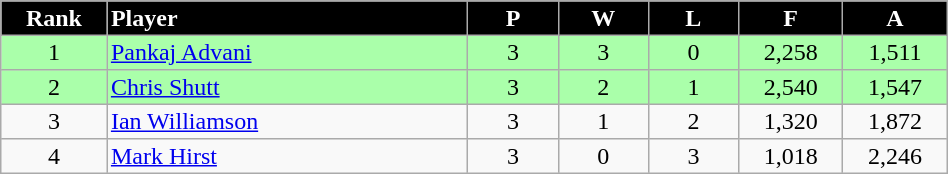<table border="2" cellpadding="2" cellspacing="0" style="margin: 0; background: #f9f9f9; border: 1px #aaa solid; border-collapse: collapse; font-size: 100%;" width=50%>
<tr>
<th bgcolor="000000" style="color:white; text-align:center" width=5%>Rank</th>
<th bgcolor="000000" style="color:white; text-align:left" width=20%>Player</th>
<th bgcolor="000000" style="color:white; text-align:center" width=5%>P</th>
<th bgcolor="000000" style="color:white; text-align:center" width=5%>W</th>
<th bgcolor="000000" style="color:white; text-align:center" width=5%>L</th>
<th bgcolor="000000" style="color:white; text-align:center" width=5%>F</th>
<th bgcolor="000000" style="color:white; text-align:center" width=5%>A</th>
</tr>
<tr>
<td style="text-align:center; background:#aaffaa">1</td>
<td style="text-align:left; background:#aaffaa"> <a href='#'>Pankaj Advani</a></td>
<td style="text-align:center; background:#aaffaa">3</td>
<td style="text-align:center; background:#aaffaa">3</td>
<td style="text-align:center; background:#aaffaa">0</td>
<td style="text-align:center; background:#aaffaa">2,258</td>
<td style="text-align:center; background:#aaffaa">1,511</td>
</tr>
<tr>
<td style="text-align:center; background:#aaffaa">2</td>
<td style="text-align:left; background:#aaffaa"> <a href='#'>Chris Shutt</a></td>
<td style="text-align:center; background:#aaffaa">3</td>
<td style="text-align:center; background:#aaffaa">2</td>
<td style="text-align:center; background:#aaffaa">1</td>
<td style="text-align:center; background:#aaffaa">2,540</td>
<td style="text-align:center; background:#aaffaa">1,547</td>
</tr>
<tr>
<td style="text-align:center">3</td>
<td style="text-align:left"> <a href='#'>Ian Williamson</a></td>
<td style="text-align:center">3</td>
<td style="text-align:center">1</td>
<td style="text-align:center">2</td>
<td style="text-align:center">1,320</td>
<td style="text-align:center">1,872</td>
</tr>
<tr>
<td style="text-align:center">4</td>
<td style="text-align:left"> <a href='#'>Mark Hirst</a></td>
<td style="text-align:center">3</td>
<td style="text-align:center">0</td>
<td style="text-align:center">3</td>
<td style="text-align:center">1,018</td>
<td style="text-align:center">2,246</td>
</tr>
</table>
